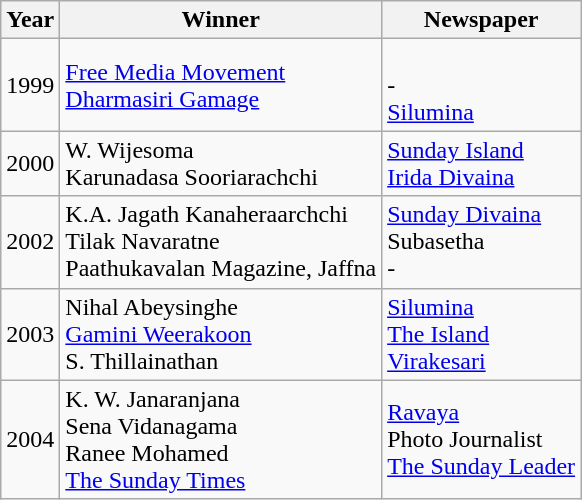<table class="wikitable sortable mw-collapsible mw-collapsed">
<tr>
<th>Year</th>
<th>Winner</th>
<th>Newspaper</th>
</tr>
<tr>
<td>1999</td>
<td><a href='#'>Free Media Movement</a><br><a href='#'>Dharmasiri Gamage</a></td>
<td><br>-<br><a href='#'>Silumina</a></td>
</tr>
<tr>
<td>2000</td>
<td>W. Wijesoma<br>Karunadasa Sooriarachchi</td>
<td><a href='#'>Sunday Island</a><br><a href='#'>Irida Divaina</a></td>
</tr>
<tr>
<td>2002</td>
<td>K.A. Jagath Kanaheraarchchi<br>Tilak Navaratne<br>Paathukavalan Magazine, Jaffna</td>
<td><a href='#'>Sunday Divaina</a><br>Subasetha<br>-</td>
</tr>
<tr>
<td>2003</td>
<td>Nihal Abeysinghe<br><a href='#'>Gamini Weerakoon</a><br>S. Thillainathan</td>
<td><a href='#'>Silumina</a><br><a href='#'>The Island</a><br><a href='#'>Virakesari</a></td>
</tr>
<tr>
<td>2004</td>
<td>K. W. Janaranjana<br>Sena Vidanagama<br>Ranee Mohamed<br><a href='#'>The Sunday Times</a></td>
<td><a href='#'>Ravaya</a><br>Photo Journalist<br><a href='#'>The Sunday Leader</a></td>
</tr>
</table>
